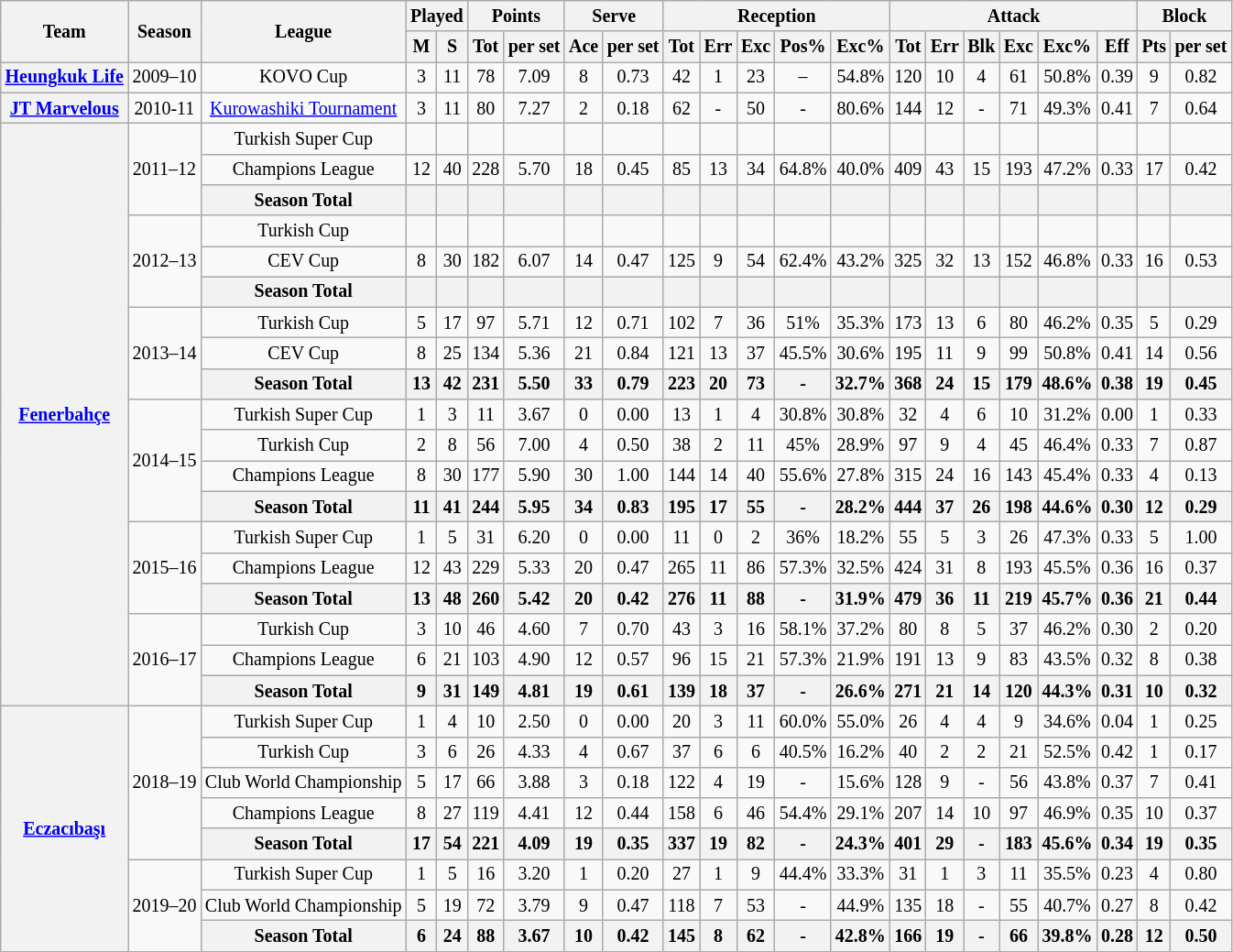<table class="wikitable" style="text-align:center; font-size:smaller">
<tr>
<th rowspan="2">Team</th>
<th rowspan="2">Season</th>
<th rowspan="2">League</th>
<th colspan="2">Played</th>
<th colspan="2">Points</th>
<th colspan="2">Serve</th>
<th colspan="5">Reception</th>
<th colspan="6">Attack</th>
<th colspan="2">Block</th>
</tr>
<tr>
<th>M</th>
<th>S</th>
<th>Tot</th>
<th>per set</th>
<th>Ace</th>
<th>per set</th>
<th>Tot</th>
<th>Err</th>
<th>Exc</th>
<th>Pos%</th>
<th>Exc%</th>
<th>Tot</th>
<th>Err</th>
<th>Blk</th>
<th>Exc</th>
<th>Exc%</th>
<th>Eff</th>
<th>Pts</th>
<th>per set</th>
</tr>
<tr>
<th><a href='#'>Heungkuk Life</a></th>
<td>2009–10</td>
<td>KOVO Cup</td>
<td>3</td>
<td>11</td>
<td>78</td>
<td>7.09</td>
<td>8</td>
<td>0.73</td>
<td>42</td>
<td>1</td>
<td>23</td>
<td>–</td>
<td>54.8%</td>
<td>120</td>
<td>10</td>
<td>4</td>
<td>61</td>
<td>50.8%</td>
<td>0.39</td>
<td>9</td>
<td>0.82</td>
</tr>
<tr>
<th><a href='#'>JT Marvelous</a></th>
<td>2010-11</td>
<td><a href='#'>Kurowashiki Tournament</a></td>
<td>3</td>
<td>11</td>
<td>80</td>
<td>7.27</td>
<td>2</td>
<td>0.18</td>
<td>62</td>
<td>-</td>
<td>50</td>
<td>-</td>
<td>80.6%</td>
<td>144</td>
<td>12</td>
<td>-</td>
<td>71</td>
<td>49.3%</td>
<td>0.41</td>
<td>7</td>
<td>0.64</td>
</tr>
<tr>
<th rowspan="19"><a href='#'>Fenerbahçe</a></th>
<td rowspan="3">2011–12</td>
<td>Turkish Super Cup</td>
<td></td>
<td></td>
<td></td>
<td></td>
<td></td>
<td></td>
<td></td>
<td></td>
<td></td>
<td></td>
<td></td>
<td></td>
<td></td>
<td></td>
<td></td>
<td></td>
<td></td>
<td></td>
<td></td>
</tr>
<tr>
<td>Champions League</td>
<td>12</td>
<td>40</td>
<td>228</td>
<td>5.70</td>
<td>18</td>
<td>0.45</td>
<td>85</td>
<td>13</td>
<td>34</td>
<td>64.8%</td>
<td>40.0%</td>
<td>409</td>
<td>43</td>
<td>15</td>
<td>193</td>
<td>47.2%</td>
<td>0.33</td>
<td>17</td>
<td>0.42</td>
</tr>
<tr>
<th>Season Total</th>
<th></th>
<th></th>
<th></th>
<th></th>
<th></th>
<th></th>
<th></th>
<th></th>
<th></th>
<th></th>
<th></th>
<th></th>
<th></th>
<th></th>
<th></th>
<th></th>
<th></th>
<th></th>
<th></th>
</tr>
<tr>
<td rowspan="3">2012–13</td>
<td>Turkish Cup</td>
<td></td>
<td></td>
<td></td>
<td></td>
<td></td>
<td></td>
<td></td>
<td></td>
<td></td>
<td></td>
<td></td>
<td></td>
<td></td>
<td></td>
<td></td>
<td></td>
<td></td>
<td></td>
<td></td>
</tr>
<tr>
<td>CEV Cup</td>
<td>8</td>
<td>30</td>
<td>182</td>
<td>6.07</td>
<td>14</td>
<td>0.47</td>
<td>125</td>
<td>9</td>
<td>54</td>
<td>62.4%</td>
<td>43.2%</td>
<td>325</td>
<td>32</td>
<td>13</td>
<td>152</td>
<td>46.8%</td>
<td>0.33</td>
<td>16</td>
<td>0.53</td>
</tr>
<tr>
<th>Season Total</th>
<th></th>
<th></th>
<th></th>
<th></th>
<th></th>
<th></th>
<th></th>
<th></th>
<th></th>
<th></th>
<th></th>
<th></th>
<th></th>
<th></th>
<th></th>
<th></th>
<th></th>
<th></th>
<th></th>
</tr>
<tr>
<td rowspan="3">2013–14</td>
<td>Turkish Cup</td>
<td>5</td>
<td>17</td>
<td>97</td>
<td>5.71</td>
<td>12</td>
<td>0.71</td>
<td>102</td>
<td>7</td>
<td>36</td>
<td>51%</td>
<td>35.3%</td>
<td>173</td>
<td>13</td>
<td>6</td>
<td>80</td>
<td>46.2%</td>
<td>0.35</td>
<td>5</td>
<td>0.29</td>
</tr>
<tr>
<td>CEV Cup</td>
<td>8</td>
<td>25</td>
<td>134</td>
<td>5.36</td>
<td>21</td>
<td>0.84</td>
<td>121</td>
<td>13</td>
<td>37</td>
<td>45.5%</td>
<td>30.6%</td>
<td>195</td>
<td>11</td>
<td>9</td>
<td>99</td>
<td>50.8%</td>
<td>0.41</td>
<td>14</td>
<td>0.56</td>
</tr>
<tr>
<th>Season Total</th>
<th>13</th>
<th>42</th>
<th>231</th>
<th>5.50</th>
<th>33</th>
<th>0.79</th>
<th>223</th>
<th>20</th>
<th>73</th>
<th>-</th>
<th>32.7%</th>
<th>368</th>
<th>24</th>
<th>15</th>
<th>179</th>
<th>48.6%</th>
<th>0.38</th>
<th>19</th>
<th>0.45</th>
</tr>
<tr>
<td rowspan="4">2014–15</td>
<td>Turkish Super Cup</td>
<td>1</td>
<td>3</td>
<td>11</td>
<td>3.67</td>
<td>0</td>
<td>0.00</td>
<td>13</td>
<td>1</td>
<td>4</td>
<td>30.8%</td>
<td>30.8%</td>
<td>32</td>
<td>4</td>
<td>6</td>
<td>10</td>
<td>31.2%</td>
<td>0.00</td>
<td>1</td>
<td>0.33</td>
</tr>
<tr>
<td>Turkish Cup</td>
<td>2</td>
<td>8</td>
<td>56</td>
<td>7.00</td>
<td>4</td>
<td>0.50</td>
<td>38</td>
<td>2</td>
<td>11</td>
<td>45%</td>
<td>28.9%</td>
<td>97</td>
<td>9</td>
<td>4</td>
<td>45</td>
<td>46.4%</td>
<td>0.33</td>
<td>7</td>
<td>0.87</td>
</tr>
<tr>
<td>Champions League</td>
<td>8</td>
<td>30</td>
<td>177</td>
<td>5.90</td>
<td>30</td>
<td>1.00</td>
<td>144</td>
<td>14</td>
<td>40</td>
<td>55.6%</td>
<td>27.8%</td>
<td>315</td>
<td>24</td>
<td>16</td>
<td>143</td>
<td>45.4%</td>
<td>0.33</td>
<td>4</td>
<td>0.13</td>
</tr>
<tr>
<th>Season Total</th>
<th>11</th>
<th>41</th>
<th>244</th>
<th>5.95</th>
<th>34</th>
<th>0.83</th>
<th>195</th>
<th>17</th>
<th>55</th>
<th>-</th>
<th>28.2%</th>
<th>444</th>
<th>37</th>
<th>26</th>
<th>198</th>
<th>44.6%</th>
<th>0.30</th>
<th>12</th>
<th>0.29</th>
</tr>
<tr>
<td rowspan="3">2015–16</td>
<td>Turkish Super Cup</td>
<td>1</td>
<td>5</td>
<td>31</td>
<td>6.20</td>
<td>0</td>
<td>0.00</td>
<td>11</td>
<td>0</td>
<td>2</td>
<td>36%</td>
<td>18.2%</td>
<td>55</td>
<td>5</td>
<td>3</td>
<td>26</td>
<td>47.3%</td>
<td>0.33</td>
<td>5</td>
<td>1.00</td>
</tr>
<tr>
<td>Champions League</td>
<td>12</td>
<td>43</td>
<td>229</td>
<td>5.33</td>
<td>20</td>
<td>0.47</td>
<td>265</td>
<td>11</td>
<td>86</td>
<td>57.3%</td>
<td>32.5%</td>
<td>424</td>
<td>31</td>
<td>8</td>
<td>193</td>
<td>45.5%</td>
<td>0.36</td>
<td>16</td>
<td>0.37</td>
</tr>
<tr>
<th>Season Total</th>
<th>13</th>
<th>48</th>
<th>260</th>
<th>5.42</th>
<th>20</th>
<th>0.42</th>
<th>276</th>
<th>11</th>
<th>88</th>
<th>-</th>
<th>31.9%</th>
<th>479</th>
<th>36</th>
<th>11</th>
<th>219</th>
<th>45.7%</th>
<th>0.36</th>
<th>21</th>
<th>0.44</th>
</tr>
<tr>
<td rowspan="3">2016–17</td>
<td>Turkish Cup</td>
<td>3</td>
<td>10</td>
<td>46</td>
<td>4.60</td>
<td>7</td>
<td>0.70</td>
<td>43</td>
<td>3</td>
<td>16</td>
<td>58.1%</td>
<td>37.2%</td>
<td>80</td>
<td>8</td>
<td>5</td>
<td>37</td>
<td>46.2%</td>
<td>0.30</td>
<td>2</td>
<td>0.20</td>
</tr>
<tr>
<td>Champions League</td>
<td>6</td>
<td>21</td>
<td>103</td>
<td>4.90</td>
<td>12</td>
<td>0.57</td>
<td>96</td>
<td>15</td>
<td>21</td>
<td>57.3%</td>
<td>21.9%</td>
<td>191</td>
<td>13</td>
<td>9</td>
<td>83</td>
<td>43.5%</td>
<td>0.32</td>
<td>8</td>
<td>0.38</td>
</tr>
<tr>
<th>Season Total</th>
<th>9</th>
<th>31</th>
<th>149</th>
<th>4.81</th>
<th>19</th>
<th>0.61</th>
<th>139</th>
<th>18</th>
<th>37</th>
<th>-</th>
<th>26.6%</th>
<th>271</th>
<th>21</th>
<th>14</th>
<th>120</th>
<th>44.3%</th>
<th>0.31</th>
<th>10</th>
<th>0.32</th>
</tr>
<tr>
<th rowspan="8"><a href='#'>Eczacıbaşı</a></th>
<td rowspan="5">2018–19</td>
<td>Turkish Super Cup</td>
<td>1</td>
<td>4</td>
<td>10</td>
<td>2.50</td>
<td>0</td>
<td>0.00</td>
<td>20</td>
<td>3</td>
<td>11</td>
<td>60.0%</td>
<td>55.0%</td>
<td>26</td>
<td>4</td>
<td>4</td>
<td>9</td>
<td>34.6%</td>
<td>0.04</td>
<td>1</td>
<td>0.25</td>
</tr>
<tr>
<td>Turkish Cup</td>
<td>3</td>
<td>6</td>
<td>26</td>
<td>4.33</td>
<td>4</td>
<td>0.67</td>
<td>37</td>
<td>6</td>
<td>6</td>
<td>40.5%</td>
<td>16.2%</td>
<td>40</td>
<td>2</td>
<td>2</td>
<td>21</td>
<td>52.5%</td>
<td>0.42</td>
<td>1</td>
<td>0.17</td>
</tr>
<tr>
<td>Club World Championship</td>
<td>5</td>
<td>17</td>
<td>66</td>
<td>3.88</td>
<td>3</td>
<td>0.18</td>
<td>122</td>
<td>4</td>
<td>19</td>
<td>-</td>
<td>15.6%</td>
<td>128</td>
<td>9</td>
<td>-</td>
<td>56</td>
<td>43.8%</td>
<td>0.37</td>
<td>7</td>
<td>0.41</td>
</tr>
<tr>
<td>Champions League</td>
<td>8</td>
<td>27</td>
<td>119</td>
<td>4.41</td>
<td>12</td>
<td>0.44</td>
<td>158</td>
<td>6</td>
<td>46</td>
<td>54.4%</td>
<td>29.1%</td>
<td>207</td>
<td>14</td>
<td>10</td>
<td>97</td>
<td>46.9%</td>
<td>0.35</td>
<td>10</td>
<td>0.37</td>
</tr>
<tr>
<th>Season Total</th>
<th>17</th>
<th>54</th>
<th>221</th>
<th>4.09</th>
<th>19</th>
<th>0.35</th>
<th>337</th>
<th>19</th>
<th>82</th>
<th>-</th>
<th>24.3%</th>
<th>401</th>
<th>29</th>
<th>-</th>
<th>183</th>
<th>45.6%</th>
<th>0.34</th>
<th>19</th>
<th>0.35</th>
</tr>
<tr>
<td rowspan="3">2019–20</td>
<td>Turkish Super Cup</td>
<td>1</td>
<td>5</td>
<td>16</td>
<td>3.20</td>
<td>1</td>
<td>0.20</td>
<td>27</td>
<td>1</td>
<td>9</td>
<td>44.4%</td>
<td>33.3%</td>
<td>31</td>
<td>1</td>
<td>3</td>
<td>11</td>
<td>35.5%</td>
<td>0.23</td>
<td>4</td>
<td>0.80</td>
</tr>
<tr>
<td>Club World Championship</td>
<td>5</td>
<td>19</td>
<td>72</td>
<td>3.79</td>
<td>9</td>
<td>0.47</td>
<td>118</td>
<td>7</td>
<td>53</td>
<td>-</td>
<td>44.9%</td>
<td>135</td>
<td>18</td>
<td>-</td>
<td>55</td>
<td>40.7%</td>
<td>0.27</td>
<td>8</td>
<td>0.42</td>
</tr>
<tr>
<th>Season Total</th>
<th>6</th>
<th>24</th>
<th>88</th>
<th>3.67</th>
<th>10</th>
<th>0.42</th>
<th>145</th>
<th>8</th>
<th>62</th>
<th>-</th>
<th>42.8%</th>
<th>166</th>
<th>19</th>
<th>-</th>
<th>66</th>
<th>39.8%</th>
<th>0.28</th>
<th>12</th>
<th>0.50</th>
</tr>
</table>
